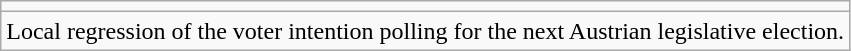<table class=wikitable>
<tr>
<td></td>
</tr>
<tr>
<td>Local regression of the voter intention polling for the next Austrian legislative election.</td>
</tr>
</table>
